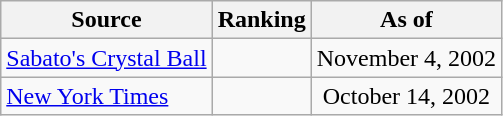<table class="wikitable" style="text-align:center">
<tr>
<th>Source</th>
<th>Ranking</th>
<th>As of</th>
</tr>
<tr>
<td align=left><a href='#'>Sabato's Crystal Ball</a></td>
<td></td>
<td>November 4, 2002</td>
</tr>
<tr>
<td align=left><a href='#'>New York Times</a></td>
<td></td>
<td>October 14, 2002</td>
</tr>
</table>
